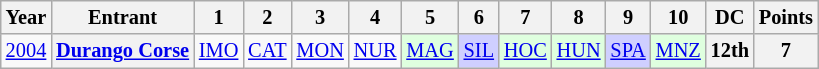<table class="wikitable" style="text-align:center; font-size:85%">
<tr>
<th>Year</th>
<th>Entrant</th>
<th>1</th>
<th>2</th>
<th>3</th>
<th>4</th>
<th>5</th>
<th>6</th>
<th>7</th>
<th>8</th>
<th>9</th>
<th>10</th>
<th>DC</th>
<th>Points</th>
</tr>
<tr>
<td><a href='#'>2004</a></td>
<th nowrap><a href='#'>Durango Corse</a></th>
<td><a href='#'>IMO</a></td>
<td><a href='#'>CAT</a></td>
<td><a href='#'>MON</a></td>
<td><a href='#'>NUR</a></td>
<td style="background:#DFFFDF;"><a href='#'>MAG</a><br></td>
<td style="background:#CFCFFF;"><a href='#'>SIL</a><br></td>
<td style="background:#DFFFDF;"><a href='#'>HOC</a><br></td>
<td style="background:#DFFFDF;"><a href='#'>HUN</a><br></td>
<td style="background:#CFCFFF;"><a href='#'>SPA</a><br></td>
<td style="background:#DFFFDF;"><a href='#'>MNZ</a><br></td>
<th>12th</th>
<th>7</th>
</tr>
</table>
